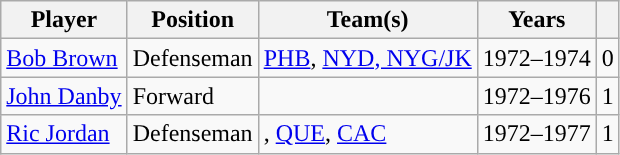<table class="wikitable sortable">
<tr>
<th>Player</th>
<th>Position</th>
<th>Team(s)</th>
<th>Years</th>
<th><a href='#'></a></th>
</tr>
<tr>
<td><a href='#'>Bob Brown</a></td>
<td>Defenseman</td>
<td><a href='#'>PHB</a>, <a href='#'>NYD, NYG/JK</a></td>
<td>1972–1974</td>
<td>0</td>
</tr>
<tr>
<td><a href='#'>John Danby</a></td>
<td>Forward</td>
<td><span><strong></strong></span></td>
<td>1972–1976</td>
<td>1</td>
</tr>
<tr>
<td><a href='#'>Ric Jordan</a></td>
<td>Defenseman</td>
<td><span><strong></strong></span>, <a href='#'>QUE</a>, <a href='#'>CAC</a></td>
<td>1972–1977</td>
<td>1</td>
</tr>
</table>
